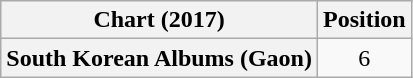<table class="wikitable plainrowheaders" style="text-align:center">
<tr>
<th scope="col">Chart (2017)</th>
<th scope="col">Position</th>
</tr>
<tr>
<th scope="row">South Korean Albums (Gaon)</th>
<td>6</td>
</tr>
</table>
